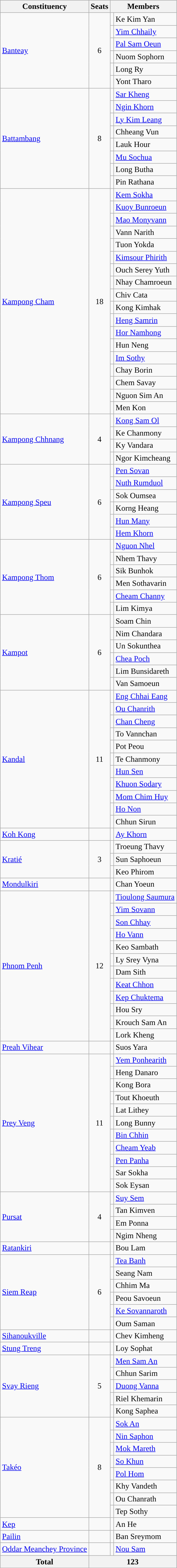<table class=wikitable>
<tr>
<th>Constituency</th>
<th>Seats</th>
<th colspan="2">Members</th>
</tr>
<tr>
<td rowspan="6"><a href='#'>Banteay</a></td>
<td rowspan="6" style="text-align:center">6</td>
<td style="background-color:"></td>
<td>Ke Kim Yan</td>
</tr>
<tr>
<td style="background-color:"></td>
<td><a href='#'>Yim Chhaily</a></td>
</tr>
<tr>
<td style="background-color:"></td>
<td><a href='#'>Pal Sam Oeun</a></td>
</tr>
<tr>
<td style="background-color:"></td>
<td>Nuom Sophorn</td>
</tr>
<tr>
<td style="background-color:"></td>
<td>Long Ry</td>
</tr>
<tr>
<td style="background-color:"></td>
<td>Yont Tharo</td>
</tr>
<tr>
<td rowspan="8"><a href='#'>Battambang</a></td>
<td rowspan="8" style="text-align:center">8</td>
<td style="background-color:"></td>
<td><a href='#'>Sar Kheng</a></td>
</tr>
<tr>
<td style="background-color:"></td>
<td><a href='#'>Ngin Khorn</a></td>
</tr>
<tr>
<td style="background-color:"></td>
<td><a href='#'>Ly Kim Leang</a></td>
</tr>
<tr>
<td style="background-color:"></td>
<td>Chheang Vun</td>
</tr>
<tr>
<td style="background-color:"></td>
<td>Lauk Hour</td>
</tr>
<tr>
<td style="background-color:"></td>
<td><a href='#'>Mu Sochua</a></td>
</tr>
<tr>
<td style="background-color:"></td>
<td>Long Butha</td>
</tr>
<tr>
<td style="background-color:"></td>
<td>Pin Rathana</td>
</tr>
<tr>
<td rowspan="18"><a href='#'>Kampong Cham</a></td>
<td rowspan="18" style="text-align:center">18</td>
<td style="background-color:"></td>
<td><a href='#'>Kem Sokha</a></td>
</tr>
<tr>
<td style="background-color:"></td>
<td><a href='#'>Kuoy Bunroeun</a></td>
</tr>
<tr>
<td style="background-color:"></td>
<td><a href='#'>Mao Monyvann</a></td>
</tr>
<tr>
<td style="background-color:"></td>
<td>Vann Narith</td>
</tr>
<tr>
<td style="background-color:"></td>
<td>Tuon Yokda</td>
</tr>
<tr>
<td style="background-color:"></td>
<td><a href='#'>Kimsour Phirith</a></td>
</tr>
<tr>
<td style="background-color:"></td>
<td>Ouch Serey Yuth</td>
</tr>
<tr>
<td style="background-color:"></td>
<td>Nhay Chamroeun</td>
</tr>
<tr>
<td style="background-color:"></td>
<td>Chiv Cata</td>
</tr>
<tr>
<td style="background-color:"></td>
<td>Kong Kimhak</td>
</tr>
<tr>
<td style="background-color:"></td>
<td><a href='#'>Heng Samrin</a></td>
</tr>
<tr>
<td style="background-color:"></td>
<td><a href='#'>Hor Namhong</a></td>
</tr>
<tr>
<td style="background-color:"></td>
<td>Hun Neng</td>
</tr>
<tr>
<td style="background-color:"></td>
<td><a href='#'>Im Sothy</a></td>
</tr>
<tr>
<td style="background-color:"></td>
<td>Chay Borin</td>
</tr>
<tr>
<td style="background-color:"></td>
<td>Chem Savay</td>
</tr>
<tr>
<td style="background-color:"></td>
<td>Nguon Sim An</td>
</tr>
<tr>
<td style="background-color:"></td>
<td>Men Kon</td>
</tr>
<tr>
<td rowspan="4"><a href='#'>Kampong Chhnang</a></td>
<td rowspan="4" style="text-align:center">4</td>
<td style="background-color:"></td>
<td><a href='#'>Kong Sam Ol</a></td>
</tr>
<tr>
<td style="background-color:"></td>
<td>Ke Chanmony</td>
</tr>
<tr>
<td style="background-color:"></td>
<td>Ky Vandara</td>
</tr>
<tr>
<td style="background-color:"></td>
<td>Ngor Kimcheang</td>
</tr>
<tr>
<td rowspan="6"><a href='#'>Kampong Speu</a></td>
<td rowspan="6" style="text-align:center">6</td>
<td style="background-color:"></td>
<td><a href='#'>Pen Sovan</a></td>
</tr>
<tr>
<td style="background-color:"></td>
<td><a href='#'>Nuth Rumduol</a></td>
</tr>
<tr>
<td style="background-color:"></td>
<td>Sok Oumsea</td>
</tr>
<tr>
<td style="background-color:"></td>
<td>Korng Heang</td>
</tr>
<tr>
<td style="background-color:"></td>
<td><a href='#'>Hun Many</a></td>
</tr>
<tr>
<td style="background-color:"></td>
<td><a href='#'>Hem Khorn</a></td>
</tr>
<tr>
<td rowspan="6"><a href='#'>Kampong Thom</a></td>
<td rowspan="6" style="text-align:center">6</td>
<td style="background-color:"></td>
<td><a href='#'>Nguon Nhel</a></td>
</tr>
<tr>
<td style="background-color:"></td>
<td>Nhem Thavy</td>
</tr>
<tr>
<td style="background-color:"></td>
<td>Sik Bunhok</td>
</tr>
<tr>
<td style="background-color:"></td>
<td>Men Sothavarin</td>
</tr>
<tr>
<td style="background-color:"></td>
<td><a href='#'>Cheam Channy</a></td>
</tr>
<tr>
<td style="background-color:"></td>
<td>Lim Kimya</td>
</tr>
<tr>
<td rowspan="6"><a href='#'>Kampot</a></td>
<td rowspan="6" style="text-align:center">6</td>
<td style="background-color:"></td>
<td>Soam Chin</td>
</tr>
<tr>
<td style="background-color:"></td>
<td>Nim Chandara</td>
</tr>
<tr>
<td style="background-color:"></td>
<td>Un Sokunthea</td>
</tr>
<tr>
<td style="background-color:"></td>
<td><a href='#'>Chea Poch</a></td>
</tr>
<tr>
<td style="background-color:"></td>
<td>Lim Bunsidareth</td>
</tr>
<tr>
<td style="background-color:"></td>
<td>Van Samoeun</td>
</tr>
<tr>
<td rowspan="11"><a href='#'>Kandal</a></td>
<td rowspan="11" style="text-align:center">11</td>
<td style="background-color:"></td>
<td><a href='#'>Eng Chhai Eang</a></td>
</tr>
<tr>
<td style="background-color:"></td>
<td><a href='#'>Ou Chanrith</a></td>
</tr>
<tr>
<td style="background-color:"></td>
<td><a href='#'>Chan Cheng</a></td>
</tr>
<tr>
<td style="background-color:"></td>
<td>To Vannchan</td>
</tr>
<tr>
<td style="background-color:"></td>
<td>Pot Peou</td>
</tr>
<tr>
<td style="background-color:"></td>
<td>Te Chanmony</td>
</tr>
<tr>
<td style="background-color:"></td>
<td><a href='#'>Hun Sen</a></td>
</tr>
<tr>
<td style="background-color:"></td>
<td><a href='#'>Khuon Sodary</a></td>
</tr>
<tr>
<td style="background-color:"></td>
<td><a href='#'>Mom Chim Huy</a></td>
</tr>
<tr>
<td style="background-color:"></td>
<td><a href='#'>Ho Non</a></td>
</tr>
<tr>
<td style="background-color:"></td>
<td>Chhun Sirun</td>
</tr>
<tr>
<td><a href='#'>Koh Kong</a></td>
<td></td>
<td style="background-color:"></td>
<td><a href='#'>Ay Khorn</a></td>
</tr>
<tr>
<td rowspan="3"><a href='#'>Kratié</a></td>
<td rowspan="3" style="text-align:center">3</td>
<td style="background-color:"></td>
<td>Troeung Thavy</td>
</tr>
<tr>
<td style="background-color:"></td>
<td>Sun Saphoeun</td>
</tr>
<tr>
<td style="background-color:"></td>
<td>Keo Phirom</td>
</tr>
<tr>
<td><a href='#'>Mondulkiri</a></td>
<td></td>
<td style="background-color:"></td>
<td>Chan Yoeun</td>
</tr>
<tr>
<td rowspan="12"><a href='#'>Phnom Penh</a></td>
<td rowspan="12" style="text-align:center">12</td>
<td style="background-color:"></td>
<td><a href='#'>Tioulong Saumura</a></td>
</tr>
<tr>
<td style="background-color:"></td>
<td><a href='#'>Yim Sovann</a></td>
</tr>
<tr>
<td style="background-color:"></td>
<td><a href='#'>Son Chhay</a></td>
</tr>
<tr>
<td style="background-color:"></td>
<td><a href='#'>Ho Vann</a></td>
</tr>
<tr>
<td style="background-color:"></td>
<td>Keo Sambath</td>
</tr>
<tr>
<td style="background-color:"></td>
<td>Ly Srey Vyna</td>
</tr>
<tr>
<td style="background-color:"></td>
<td>Dam Sith</td>
</tr>
<tr>
<td style="background-color:"></td>
<td><a href='#'>Keat Chhon</a></td>
</tr>
<tr>
<td style="background-color:"></td>
<td><a href='#'>Kep Chuktema</a></td>
</tr>
<tr>
<td style="background-color:"></td>
<td>Hou Sry</td>
</tr>
<tr>
<td style="background-color:"></td>
<td>Krouch Sam An</td>
</tr>
<tr>
<td style="background-color:"></td>
<td>Lork Kheng</td>
</tr>
<tr>
<td><a href='#'>Preah Vihear</a></td>
<td></td>
<td style="background-color:"></td>
<td>Suos Yara</td>
</tr>
<tr>
<td rowspan="11"><a href='#'>Prey Veng</a></td>
<td rowspan="11" style="text-align:center">11</td>
<td style="background-color:"></td>
<td><a href='#'>Yem Ponhearith</a></td>
</tr>
<tr>
<td style="background-color:"></td>
<td>Heng Danaro</td>
</tr>
<tr>
<td style="background-color:"></td>
<td>Kong Bora</td>
</tr>
<tr>
<td style="background-color:"></td>
<td>Tout Khoeuth</td>
</tr>
<tr>
<td style="background-color:"></td>
<td>Lat Lithey</td>
</tr>
<tr>
<td style="background-color:"></td>
<td>Long Bunny</td>
</tr>
<tr>
<td style="background-color:"></td>
<td><a href='#'>Bin Chhin</a></td>
</tr>
<tr>
<td style="background-color:"></td>
<td><a href='#'>Cheam Yeab</a></td>
</tr>
<tr>
<td style="background-color:"></td>
<td><a href='#'>Pen Panha</a></td>
</tr>
<tr>
<td style="background-color:"></td>
<td>Sar Sokha</td>
</tr>
<tr>
<td style="background-color:"></td>
<td>Sok Eysan</td>
</tr>
<tr>
<td rowspan="4"><a href='#'>Pursat</a></td>
<td rowspan="4" style="text-align:center">4</td>
<td style="background-color:"></td>
<td><a href='#'>Suy Sem</a></td>
</tr>
<tr>
<td style="background-color:"></td>
<td>Tan Kimven</td>
</tr>
<tr>
<td style="background-color:"></td>
<td>Em Ponna</td>
</tr>
<tr>
<td style="background-color:"></td>
<td>Ngim Nheng</td>
</tr>
<tr>
<td><a href='#'>Ratankiri</a></td>
<td></td>
<td style="background-color:"></td>
<td>Bou Lam</td>
</tr>
<tr>
<td rowspan="6"><a href='#'>Siem Reap</a></td>
<td rowspan="6" style="text-align:center">6</td>
<td style="background-color:"></td>
<td><a href='#'>Tea Banh</a></td>
</tr>
<tr>
<td style="background-color:"></td>
<td>Seang Nam</td>
</tr>
<tr>
<td style="background-color:"></td>
<td>Chhim Ma</td>
</tr>
<tr>
<td style="background-color:"></td>
<td>Peou Savoeun</td>
</tr>
<tr>
<td style="background-color:"></td>
<td><a href='#'>Ke Sovannaroth</a></td>
</tr>
<tr>
<td style="background-color:"></td>
<td>Oum Saman</td>
</tr>
<tr>
<td><a href='#'>Sihanoukville</a></td>
<td></td>
<td style="background-color:"></td>
<td>Chev Kimheng</td>
</tr>
<tr>
<td><a href='#'>Stung Treng</a></td>
<td></td>
<td style="background-color:"></td>
<td>Loy Sophat</td>
</tr>
<tr>
<td rowspan="5"><a href='#'>Svay Rieng</a></td>
<td rowspan="5" style="text-align:center">5</td>
<td style="background-color:"></td>
<td><a href='#'>Men Sam An</a></td>
</tr>
<tr>
<td style="background-color:"></td>
<td>Chhun Sarim</td>
</tr>
<tr>
<td style="background-color:"></td>
<td><a href='#'>Duong Vanna</a></td>
</tr>
<tr>
<td style="background-color:"></td>
<td>Riel Khemarin</td>
</tr>
<tr>
<td style="background-color:"></td>
<td>Kong Saphea</td>
</tr>
<tr>
<td rowspan="8"><a href='#'>Takéo</a></td>
<td rowspan="8" style="text-align:center">8</td>
<td style="background-color:"></td>
<td><a href='#'>Sok An</a></td>
</tr>
<tr>
<td style="background-color:"></td>
<td><a href='#'>Nin Saphon</a></td>
</tr>
<tr>
<td style="background-color:"></td>
<td><a href='#'>Mok Mareth</a></td>
</tr>
<tr>
<td style="background-color:"></td>
<td><a href='#'>So Khun</a></td>
</tr>
<tr>
<td style="background-color:"></td>
<td><a href='#'>Pol Hom</a></td>
</tr>
<tr>
<td style="background-color:"></td>
<td>Khy Vandeth</td>
</tr>
<tr>
<td style="background-color:"></td>
<td>Ou Chanrath</td>
</tr>
<tr>
<td style="background-color:"></td>
<td>Tep Sothy</td>
</tr>
<tr>
<td><a href='#'>Kep</a></td>
<td></td>
<td style="background-color:"></td>
<td>An He</td>
</tr>
<tr>
<td><a href='#'>Pailin</a></td>
<td></td>
<td style="background-color:"></td>
<td>Ban Sreymom</td>
</tr>
<tr>
<td><a href='#'>Oddar Meanchey Province</a></td>
<td></td>
<td style="background-color:"></td>
<td><a href='#'>Nou Sam</a></td>
</tr>
<tr>
<th>Total</th>
<th colspan="3">123</th>
</tr>
<tr>
</tr>
</table>
